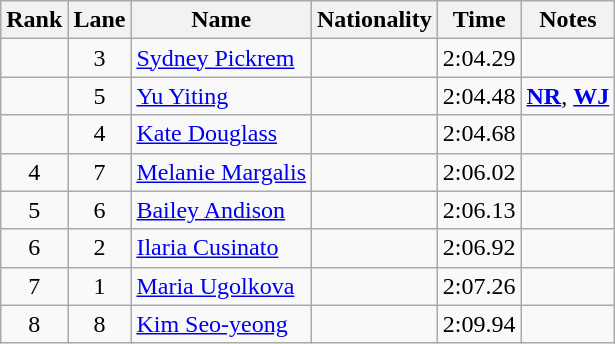<table class="wikitable sortable" style="text-align:center">
<tr>
<th>Rank</th>
<th>Lane</th>
<th>Name</th>
<th>Nationality</th>
<th>Time</th>
<th>Notes</th>
</tr>
<tr>
<td></td>
<td>3</td>
<td align=left><a href='#'>Sydney Pickrem</a></td>
<td align=left></td>
<td>2:04.29</td>
<td></td>
</tr>
<tr>
<td></td>
<td>5</td>
<td align=left><a href='#'>Yu Yiting</a></td>
<td align=left></td>
<td>2:04.48</td>
<td><strong><a href='#'>NR</a></strong>, <strong><a href='#'>WJ</a></strong></td>
</tr>
<tr>
<td></td>
<td>4</td>
<td align=left><a href='#'>Kate Douglass</a></td>
<td align=left></td>
<td>2:04.68</td>
<td></td>
</tr>
<tr>
<td>4</td>
<td>7</td>
<td align=left><a href='#'>Melanie Margalis</a></td>
<td align=left></td>
<td>2:06.02</td>
<td></td>
</tr>
<tr>
<td>5</td>
<td>6</td>
<td align=left><a href='#'>Bailey Andison</a></td>
<td align=left></td>
<td>2:06.13</td>
<td></td>
</tr>
<tr>
<td>6</td>
<td>2</td>
<td align=left><a href='#'>Ilaria Cusinato</a></td>
<td align=left></td>
<td>2:06.92</td>
<td></td>
</tr>
<tr>
<td>7</td>
<td>1</td>
<td align=left><a href='#'>Maria Ugolkova</a></td>
<td align=left></td>
<td>2:07.26</td>
<td></td>
</tr>
<tr>
<td>8</td>
<td>8</td>
<td align=left><a href='#'>Kim Seo-yeong</a></td>
<td align=left></td>
<td>2:09.94</td>
<td></td>
</tr>
</table>
